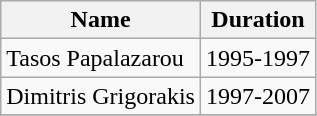<table class="wikitable">
<tr>
<th>Name</th>
<th>Duration</th>
</tr>
<tr>
<td>Tasos Papalazarou</td>
<td>1995-1997</td>
</tr>
<tr>
<td>Dimitris Grigorakis</td>
<td>1997-2007</td>
</tr>
<tr>
</tr>
</table>
